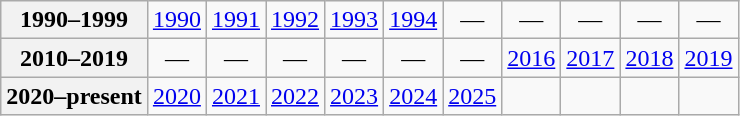<table class="wikitable" style="text-align:center">
<tr>
<th>1990–1999</th>
<td><a href='#'>1990</a></td>
<td><a href='#'>1991</a></td>
<td><a href='#'>1992</a></td>
<td><a href='#'>1993</a></td>
<td><a href='#'>1994</a></td>
<td>—</td>
<td>—</td>
<td>—</td>
<td>—</td>
<td>—</td>
</tr>
<tr>
<th>2010–2019</th>
<td>—</td>
<td>—</td>
<td>—</td>
<td>—</td>
<td>—</td>
<td>—</td>
<td><a href='#'>2016</a></td>
<td><a href='#'>2017</a></td>
<td><a href='#'>2018</a></td>
<td><a href='#'>2019</a></td>
</tr>
<tr>
<th>2020–present</th>
<td><a href='#'>2020</a></td>
<td><a href='#'>2021</a></td>
<td><a href='#'>2022</a></td>
<td><a href='#'>2023</a></td>
<td><a href='#'>2024</a></td>
<td><a href='#'>2025</a></td>
<td></td>
<td></td>
<td></td>
<td></td>
</tr>
</table>
